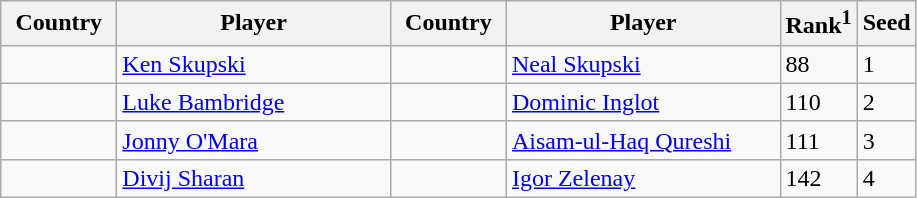<table class="sortable wikitable">
<tr>
<th width="70">Country</th>
<th width="175">Player</th>
<th width="70">Country</th>
<th width="175">Player</th>
<th>Rank<sup>1</sup></th>
<th>Seed</th>
</tr>
<tr>
<td></td>
<td><a href='#'>Ken Skupski</a></td>
<td></td>
<td><a href='#'>Neal Skupski</a></td>
<td>88</td>
<td>1</td>
</tr>
<tr>
<td></td>
<td><a href='#'>Luke Bambridge</a></td>
<td></td>
<td><a href='#'>Dominic Inglot</a></td>
<td>110</td>
<td>2</td>
</tr>
<tr>
<td></td>
<td><a href='#'>Jonny O'Mara</a></td>
<td></td>
<td><a href='#'>Aisam-ul-Haq Qureshi</a></td>
<td>111</td>
<td>3</td>
</tr>
<tr>
<td></td>
<td><a href='#'>Divij Sharan</a></td>
<td></td>
<td><a href='#'>Igor Zelenay</a></td>
<td>142</td>
<td>4</td>
</tr>
</table>
